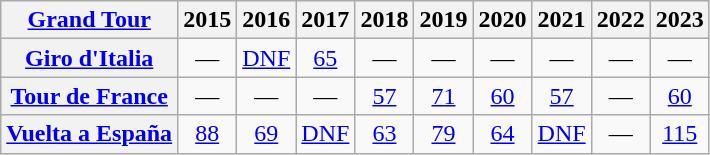<table class="wikitable plainrowheaders">
<tr>
<th scope="col"><a href='#'>Grand Tour</a></th>
<th scope="col">2015</th>
<th scope="col">2016</th>
<th scope="col">2017</th>
<th scope="col">2018</th>
<th scope="col">2019</th>
<th scope="col">2020</th>
<th scope="col">2021</th>
<th scope="col">2022</th>
<th scope="col">2023</th>
</tr>
<tr style="text-align:center;">
<th scope="row"> <a href='#'>Giro d'Italia</a></th>
<td>—</td>
<td><a href='#'>DNF</a></td>
<td><a href='#'>65</a></td>
<td>—</td>
<td>—</td>
<td>—</td>
<td>—</td>
<td>—</td>
<td>—</td>
</tr>
<tr style="text-align:center;">
<th scope="row"> <a href='#'>Tour de France</a></th>
<td>—</td>
<td>—</td>
<td>—</td>
<td><a href='#'>57</a></td>
<td><a href='#'>71</a></td>
<td><a href='#'>60</a></td>
<td><a href='#'>57</a></td>
<td>—</td>
<td><a href='#'>60</a></td>
</tr>
<tr style="text-align:center;">
<th scope="row"> <a href='#'>Vuelta a España</a></th>
<td><a href='#'>88</a></td>
<td><a href='#'>69</a></td>
<td><a href='#'>DNF</a></td>
<td><a href='#'>63</a></td>
<td><a href='#'>79</a></td>
<td><a href='#'>64</a></td>
<td><a href='#'>DNF</a></td>
<td>—</td>
<td><a href='#'>115</a></td>
</tr>
</table>
